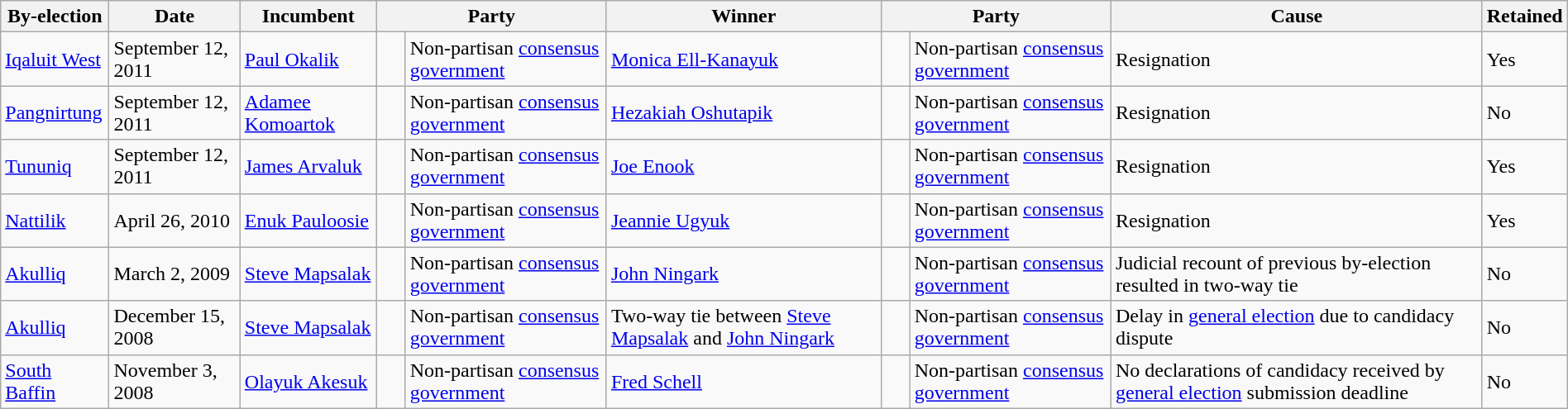<table class=wikitable style="width:100%">
<tr>
<th>By-election</th>
<th>Date</th>
<th>Incumbent</th>
<th colspan=2>Party</th>
<th>Winner</th>
<th colspan=2>Party</th>
<th>Cause</th>
<th>Retained</th>
</tr>
<tr>
<td><a href='#'>Iqaluit West</a></td>
<td>September 12, 2011</td>
<td><a href='#'>Paul Okalik</a></td>
<td>    </td>
<td>Non-partisan <a href='#'>consensus government</a></td>
<td><a href='#'>Monica Ell-Kanayuk</a></td>
<td>    </td>
<td>Non-partisan <a href='#'>consensus government</a></td>
<td>Resignation</td>
<td>Yes</td>
</tr>
<tr>
<td><a href='#'>Pangnirtung</a></td>
<td>September 12, 2011</td>
<td><a href='#'>Adamee Komoartok</a></td>
<td>    </td>
<td>Non-partisan <a href='#'>consensus government</a></td>
<td><a href='#'>Hezakiah Oshutapik</a></td>
<td>    </td>
<td>Non-partisan <a href='#'>consensus government</a></td>
<td>Resignation</td>
<td>No</td>
</tr>
<tr>
<td><a href='#'>Tununiq</a></td>
<td>September 12, 2011</td>
<td><a href='#'>James Arvaluk</a></td>
<td>    </td>
<td>Non-partisan <a href='#'>consensus government</a></td>
<td><a href='#'>Joe Enook</a></td>
<td>    </td>
<td>Non-partisan <a href='#'>consensus government</a></td>
<td>Resignation</td>
<td>Yes</td>
</tr>
<tr>
<td><a href='#'>Nattilik</a></td>
<td>April 26, 2010</td>
<td><a href='#'>Enuk Pauloosie</a></td>
<td>    </td>
<td>Non-partisan <a href='#'>consensus government</a></td>
<td><a href='#'>Jeannie Ugyuk</a></td>
<td>    </td>
<td>Non-partisan <a href='#'>consensus government</a></td>
<td>Resignation</td>
<td>Yes</td>
</tr>
<tr>
<td><a href='#'>Akulliq</a></td>
<td>March 2, 2009</td>
<td><a href='#'>Steve Mapsalak</a></td>
<td>    </td>
<td>Non-partisan <a href='#'>consensus government</a></td>
<td><a href='#'>John Ningark</a></td>
<td>    </td>
<td>Non-partisan <a href='#'>consensus government</a></td>
<td>Judicial recount of previous by-election resulted in two-way tie</td>
<td>No</td>
</tr>
<tr>
<td><a href='#'>Akulliq</a></td>
<td>December 15, 2008</td>
<td><a href='#'>Steve Mapsalak</a></td>
<td>    </td>
<td>Non-partisan <a href='#'>consensus government</a></td>
<td>Two-way tie between <a href='#'>Steve Mapsalak</a> and <a href='#'>John Ningark</a></td>
<td>    </td>
<td>Non-partisan <a href='#'>consensus government</a></td>
<td>Delay in <a href='#'>general election</a> due to candidacy dispute</td>
<td>No</td>
</tr>
<tr>
<td><a href='#'>South Baffin</a></td>
<td>November 3, 2008</td>
<td><a href='#'>Olayuk Akesuk</a></td>
<td>    </td>
<td>Non-partisan <a href='#'>consensus government</a></td>
<td><a href='#'>Fred Schell</a></td>
<td>    </td>
<td>Non-partisan <a href='#'>consensus government</a></td>
<td>No declarations of candidacy received by <a href='#'>general election</a> submission deadline</td>
<td>No</td>
</tr>
</table>
